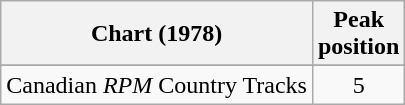<table class="wikitable sortable">
<tr>
<th align="left">Chart (1978)</th>
<th align="center">Peak<br>position</th>
</tr>
<tr>
</tr>
<tr>
<td align="left">Canadian <em>RPM</em> Country Tracks</td>
<td align="center">5</td>
</tr>
</table>
